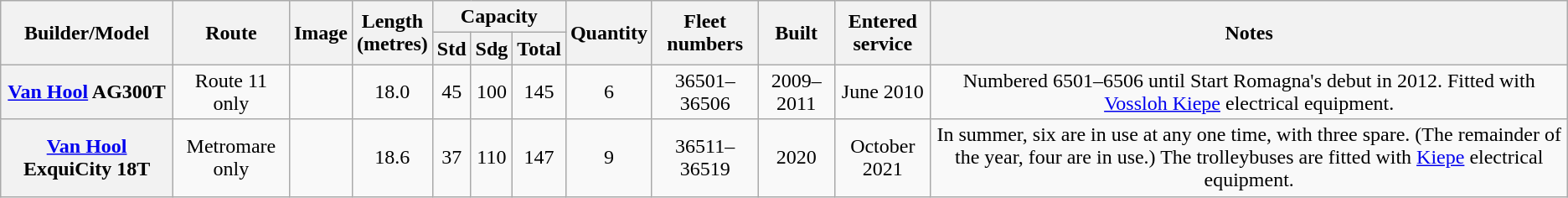<table class="wikitable" style="text-align:center;">
<tr>
<th rowspan="2" scope="col">Builder/Model</th>
<th rowspan="2" scope="col">Route</th>
<th rowspan="2">Image</th>
<th rowspan="2" scope="col">Length<br>(metres)</th>
<th colspan="3" scope="col">Capacity</th>
<th rowspan="2" scope="col">Quantity</th>
<th rowspan="2">Fleet numbers</th>
<th rowspan="2" scope="col">Built</th>
<th rowspan="2" scope="col">Entered<br>service</th>
<th rowspan="2" scope="col">Notes</th>
</tr>
<tr>
<th scope="col"><abbr>Std</abbr></th>
<th scope="col"><abbr>Sdg</abbr></th>
<th scope="col">Total</th>
</tr>
<tr>
<th><a href='#'>Van Hool</a> AG300T</th>
<td>Route 11 only</td>
<td></td>
<td>18.0</td>
<td>45</td>
<td>100</td>
<td>145</td>
<td>6</td>
<td>36501–36506</td>
<td>2009–2011</td>
<td>June 2010</td>
<td>Numbered 6501–6506 until Start Romagna's debut in 2012. Fitted with <a href='#'>Vossloh Kiepe</a> electrical equipment.</td>
</tr>
<tr>
<th scope="row"><a href='#'>Van Hool</a> ExquiCity 18T</th>
<td>Metromare only</td>
<td></td>
<td>18.6</td>
<td>37</td>
<td>110</td>
<td>147</td>
<td>9</td>
<td>36511–36519</td>
<td>2020</td>
<td>October 2021</td>
<td>In summer, six are in use at any one time, with three spare. (The remainder of the year, four are in use.) The trolleybuses are fitted with <a href='#'>Kiepe</a> electrical equipment.</td>
</tr>
</table>
